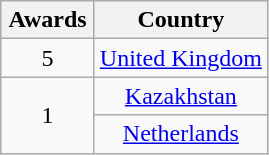<table class="wikitable" style="text-align: center">
<tr>
<th scope="col" width="55">Awards</th>
<th scope="col">Country</th>
</tr>
<tr>
<td>5</td>
<td><a href='#'>United Kingdom</a></td>
</tr>
<tr>
<td rowspan=2>1</td>
<td><a href='#'>Kazakhstan</a></td>
</tr>
<tr>
<td><a href='#'>Netherlands</a></td>
</tr>
</table>
